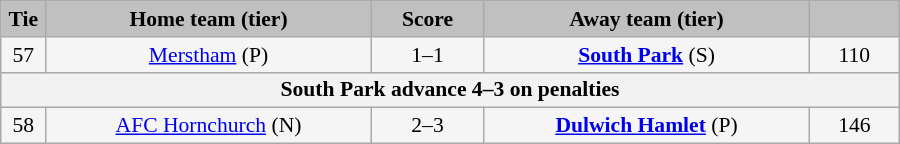<table class="wikitable" style="width: 600px; background:WhiteSmoke; text-align:center; font-size:90%">
<tr>
<td scope="col" style="width:  5.00%; background:silver;"><strong>Tie</strong></td>
<td scope="col" style="width: 36.25%; background:silver;"><strong>Home team (tier)</strong></td>
<td scope="col" style="width: 12.50%; background:silver;"><strong>Score</strong></td>
<td scope="col" style="width: 36.25%; background:silver;"><strong>Away team (tier)</strong></td>
<td scope="col" style="width: 10.00%; background:silver;"><strong></strong></td>
</tr>
<tr>
<td>57</td>
<td><a href='#'>Merstham</a> (P)</td>
<td>1–1</td>
<td><strong><a href='#'>South Park</a></strong> (S)</td>
<td>110</td>
</tr>
<tr>
<th colspan="5">South Park advance 4–3 on penalties</th>
</tr>
<tr>
<td>58</td>
<td><a href='#'>AFC Hornchurch</a> (N)</td>
<td>2–3</td>
<td><strong><a href='#'>Dulwich Hamlet</a></strong> (P)</td>
<td>146</td>
</tr>
</table>
